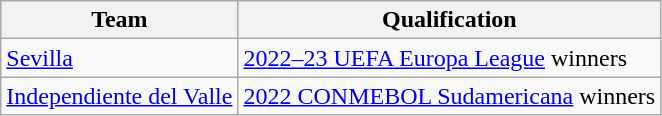<table class="wikitable">
<tr>
<th>Team</th>
<th>Qualification</th>
</tr>
<tr>
<td> <a href='#'>Sevilla</a></td>
<td><a href='#'>2022–23 UEFA Europa League</a> winners</td>
</tr>
<tr>
<td> <a href='#'>Independiente del Valle</a></td>
<td><a href='#'>2022 CONMEBOL Sudamericana</a> winners</td>
</tr>
</table>
